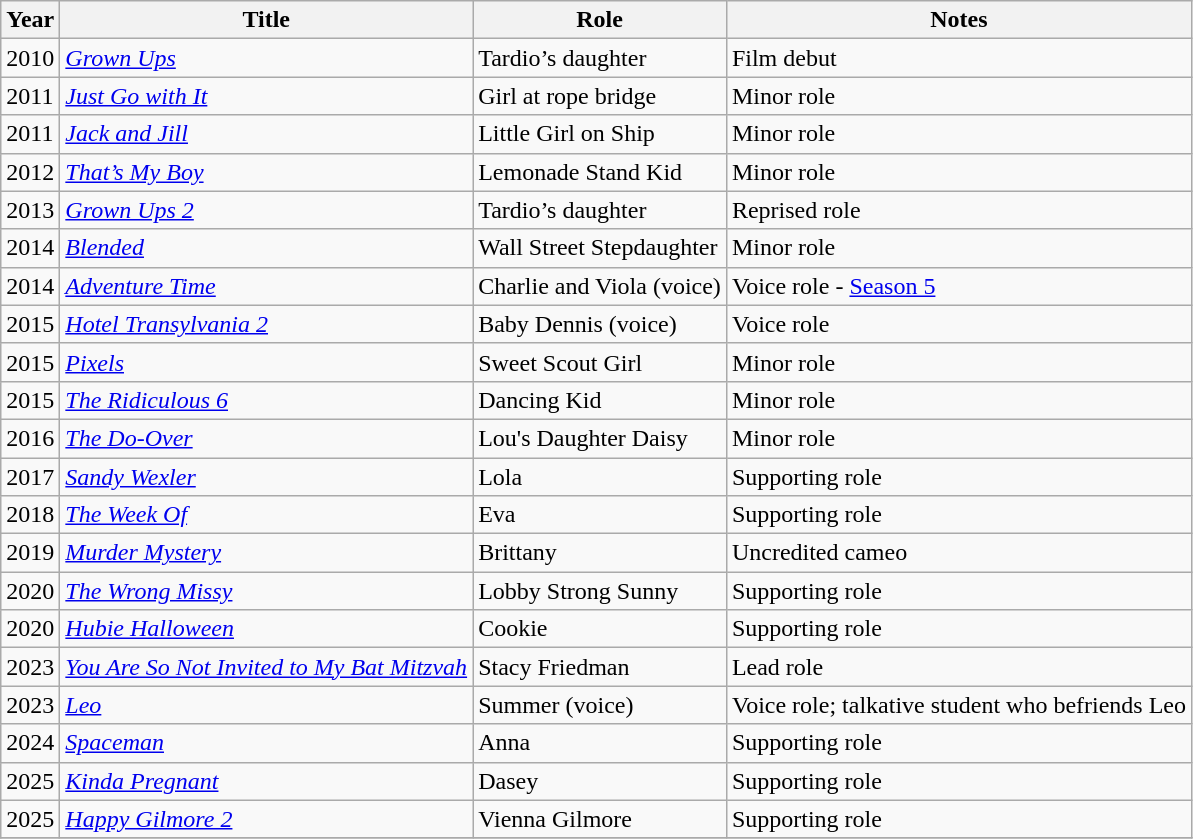<table class="wikitable sortable">
<tr>
<th>Year</th>
<th>Title</th>
<th>Role</th>
<th>Notes</th>
</tr>
<tr>
<td>2010</td>
<td><em><a href='#'>Grown Ups</a></em></td>
<td>Tardio’s daughter</td>
<td>Film debut</td>
</tr>
<tr>
<td>2011</td>
<td><em><a href='#'>Just Go with It</a></em></td>
<td>Girl at rope bridge</td>
<td>Minor role</td>
</tr>
<tr>
<td>2011</td>
<td><em><a href='#'>Jack and Jill</a></em></td>
<td>Little Girl on Ship</td>
<td>Minor role</td>
</tr>
<tr>
<td>2012</td>
<td><em><a href='#'>That’s My Boy</a></em></td>
<td>Lemonade Stand Kid</td>
<td>Minor role</td>
</tr>
<tr>
<td>2013</td>
<td><em><a href='#'>Grown Ups 2</a></em></td>
<td>Tardio’s daughter</td>
<td>Reprised role</td>
</tr>
<tr>
<td>2014</td>
<td><em><a href='#'>Blended</a></em></td>
<td>Wall Street Stepdaughter</td>
<td>Minor role</td>
</tr>
<tr>
<td>2014</td>
<td><em><a href='#'>Adventure Time</a></em></td>
<td>Charlie and Viola (voice)</td>
<td>Voice role - <a href='#'>Season 5</a></td>
</tr>
<tr>
<td>2015</td>
<td><em><a href='#'>Hotel Transylvania 2</a></em></td>
<td>Baby Dennis (voice)</td>
<td>Voice role</td>
</tr>
<tr>
<td>2015</td>
<td><em><a href='#'>Pixels</a></em></td>
<td>Sweet Scout Girl</td>
<td>Minor role</td>
</tr>
<tr>
<td>2015</td>
<td><em><a href='#'>The Ridiculous 6</a></em></td>
<td>Dancing Kid</td>
<td>Minor role</td>
</tr>
<tr>
<td>2016</td>
<td><em><a href='#'>The Do-Over</a></em></td>
<td>Lou's Daughter Daisy</td>
<td>Minor role</td>
</tr>
<tr>
<td>2017</td>
<td><em><a href='#'>Sandy Wexler</a></em></td>
<td>Lola</td>
<td>Supporting role</td>
</tr>
<tr>
<td>2018</td>
<td><em><a href='#'>The Week Of</a></em></td>
<td>Eva</td>
<td>Supporting role</td>
</tr>
<tr>
<td>2019</td>
<td><em><a href='#'>Murder Mystery</a></em></td>
<td>Brittany</td>
<td>Uncredited cameo</td>
</tr>
<tr>
<td>2020</td>
<td><em><a href='#'>The Wrong Missy</a></em></td>
<td>Lobby Strong Sunny</td>
<td>Supporting role</td>
</tr>
<tr>
<td>2020</td>
<td><em><a href='#'>Hubie Halloween</a></em></td>
<td>Cookie</td>
<td>Supporting role</td>
</tr>
<tr>
<td>2023</td>
<td><em><a href='#'>You Are So Not Invited to My Bat Mitzvah</a></em></td>
<td>Stacy Friedman</td>
<td>Lead role</td>
</tr>
<tr>
<td>2023</td>
<td><a href='#'><em>Leo</em></a></td>
<td>Summer (voice)</td>
<td>Voice role; talkative student who befriends Leo</td>
</tr>
<tr>
<td>2024</td>
<td><em><a href='#'>Spaceman</a></em></td>
<td>Anna</td>
<td>Supporting role</td>
</tr>
<tr>
<td>2025</td>
<td><em><a href='#'>Kinda Pregnant</a></em></td>
<td>Dasey</td>
<td>Supporting role</td>
</tr>
<tr>
<td>2025</td>
<td><em><a href='#'>Happy Gilmore 2</a></em></td>
<td>Vienna Gilmore</td>
<td>Supporting role</td>
</tr>
<tr>
</tr>
</table>
